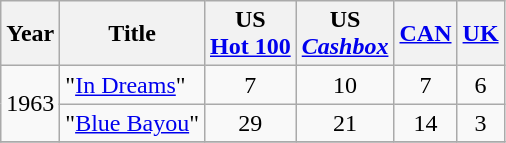<table class="wikitable">
<tr>
<th>Year</th>
<th>Title</th>
<th>US<br><a href='#'>Hot 100</a></th>
<th>US<br><em><a href='#'>Cashbox</a></em><em></th>
<th><a href='#'>CAN</a></th>
<th><a href='#'>UK</a></th>
</tr>
<tr>
<td rowspan="2">1963</td>
<td>"<a href='#'>In Dreams</a>"</td>
<td align="center">7</td>
<td align="center">10</td>
<td align="center">7</td>
<td align="center">6</td>
</tr>
<tr>
<td>"<a href='#'>Blue Bayou</a>"</td>
<td align="center">29</td>
<td align="center">21</td>
<td align="center">14</td>
<td align="center">3</td>
</tr>
<tr>
</tr>
</table>
